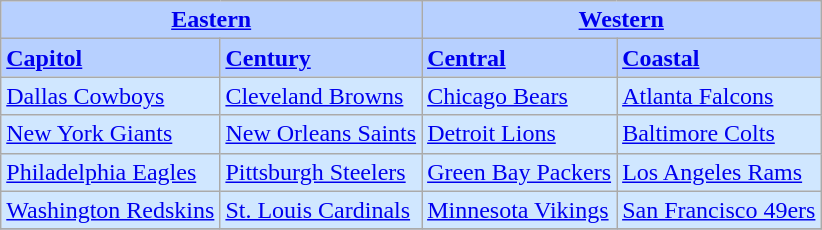<table class="wikitable">
<tr>
<th colspan="2" style="background-color: #B7D0FF;"><strong><a href='#'>Eastern</a></strong></th>
<th colspan="2" style="background-color: #B7D0FF;"><strong><a href='#'>Western</a></strong></th>
</tr>
<tr>
<td style="background-color: #B7D0FF;"><strong><a href='#'>Capitol</a></strong></td>
<td style="background-color: #B7D0FF;"><strong><a href='#'>Century</a></strong></td>
<td style="background-color: #B7D0FF;"><strong><a href='#'>Central</a></strong></td>
<td style="background-color: #B7D0FF;"><strong><a href='#'>Coastal</a></strong></td>
</tr>
<tr>
<td style="background-color: #D0E7FF;"><a href='#'>Dallas Cowboys</a></td>
<td style="background-color: #D0E7FF;"><a href='#'>Cleveland Browns</a></td>
<td style="background-color: #D0E7FF;"><a href='#'>Chicago Bears</a></td>
<td style="background-color: #D0E7FF;"><a href='#'>Atlanta Falcons</a></td>
</tr>
<tr>
<td style="background-color: #D0E7FF;"><a href='#'>New York Giants</a></td>
<td style="background-color: #D0E7FF;"><a href='#'>New Orleans Saints</a></td>
<td style="background-color: #D0E7FF;"><a href='#'>Detroit Lions</a></td>
<td style="background-color: #D0E7FF;"><a href='#'>Baltimore Colts</a></td>
</tr>
<tr>
<td style="background-color: #D0E7FF;"><a href='#'>Philadelphia Eagles</a></td>
<td style="background-color: #D0E7FF;"><a href='#'>Pittsburgh Steelers</a></td>
<td style="background-color: #D0E7FF;"><a href='#'>Green Bay Packers</a></td>
<td style="background-color: #D0E7FF;"><a href='#'>Los Angeles Rams</a></td>
</tr>
<tr>
<td style="background-color: #D0E7FF;"><a href='#'>Washington Redskins</a></td>
<td style="background-color: #D0E7FF;"><a href='#'>St. Louis Cardinals</a></td>
<td style="background-color: #D0E7FF;"><a href='#'>Minnesota Vikings</a></td>
<td style="background-color: #D0E7FF;"><a href='#'>San Francisco 49ers</a></td>
</tr>
<tr>
</tr>
</table>
